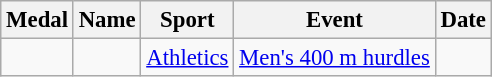<table class="wikitable sortable" style="font-size: 95%;">
<tr>
<th>Medal</th>
<th>Name</th>
<th>Sport</th>
<th>Event</th>
<th>Date</th>
</tr>
<tr>
<td></td>
<td></td>
<td><a href='#'>Athletics</a></td>
<td><a href='#'>Men's 400 m hurdles</a></td>
<td></td>
</tr>
</table>
